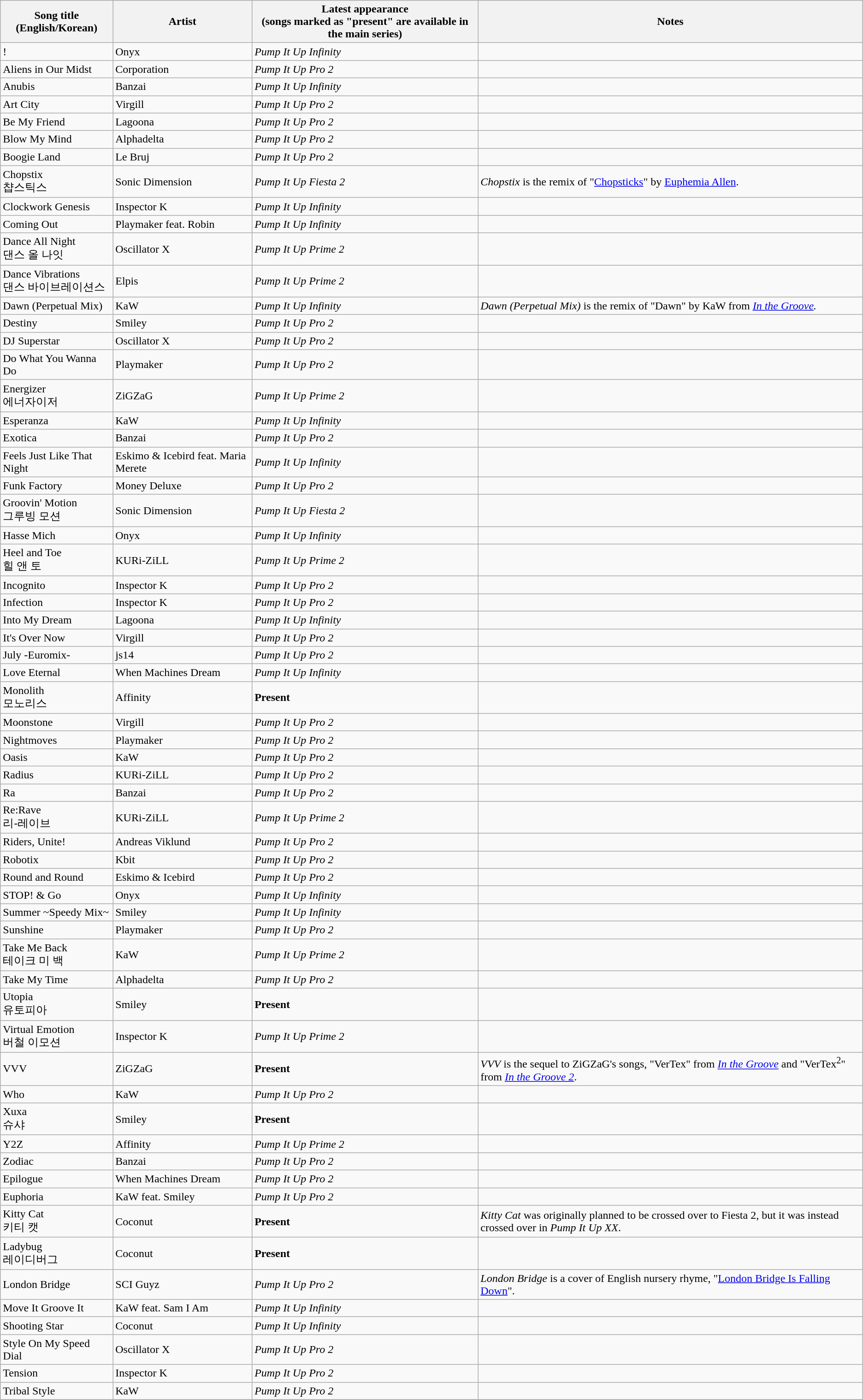<table class="wikitable sortable">
<tr>
<th>Song title<br>(English/Korean)</th>
<th>Artist</th>
<th>Latest appearance<br>(songs marked as "present" are available in the main series)</th>
<th>Notes</th>
</tr>
<tr>
<td>!</td>
<td>Onyx</td>
<td><em>Pump It Up Infinity</em></td>
<td></td>
</tr>
<tr>
<td>Aliens in Our Midst</td>
<td>Corporation</td>
<td><em>Pump It Up Pro 2</em></td>
<td></td>
</tr>
<tr>
<td>Anubis</td>
<td>Banzai</td>
<td><em>Pump It Up Infinity</em></td>
</tr>
<tr>
<td>Art City</td>
<td>Virgill</td>
<td><em>Pump It Up Pro 2</em></td>
<td></td>
</tr>
<tr>
<td>Be My Friend</td>
<td>Lagoona</td>
<td><em>Pump It Up Pro 2</em></td>
<td></td>
</tr>
<tr>
<td>Blow My Mind</td>
<td>Alphadelta</td>
<td><em>Pump It Up Pro 2</em></td>
<td></td>
</tr>
<tr>
<td>Boogie Land</td>
<td>Le Bruj</td>
<td><em>Pump It Up Pro 2</em></td>
<td></td>
</tr>
<tr>
<td>Chopstix<br>챱스틱스</td>
<td>Sonic Dimension</td>
<td><em>Pump It Up Fiesta 2</em></td>
<td><em>Chopstix</em> is the remix of "<a href='#'>Chopsticks</a>" by <a href='#'>Euphemia Allen</a>.</td>
</tr>
<tr>
<td>Clockwork Genesis</td>
<td>Inspector K</td>
<td><em>Pump It Up Infinity</em></td>
<td></td>
</tr>
<tr>
<td>Coming Out</td>
<td>Playmaker feat. Robin</td>
<td><em>Pump It Up Infinity</em></td>
<td></td>
</tr>
<tr>
<td>Dance All Night<br>댄스 올 나잇</td>
<td>Oscillator X</td>
<td><em>Pump It Up Prime 2</em></td>
<td></td>
</tr>
<tr>
<td>Dance Vibrations<br>댄스 바이브레이션스</td>
<td>Elpis</td>
<td><em>Pump It Up Prime 2</em></td>
<td></td>
</tr>
<tr>
<td>Dawn (Perpetual Mix)</td>
<td>KaW</td>
<td><em>Pump It Up Infinity</em></td>
<td><em>Dawn (Perpetual Mix)</em> is the remix of "Dawn" by KaW from <em><a href='#'>In the Groove</a>.</em></td>
</tr>
<tr>
<td>Destiny</td>
<td>Smiley</td>
<td><em>Pump It Up Pro 2</em></td>
<td></td>
</tr>
<tr>
<td>DJ Superstar</td>
<td>Oscillator X</td>
<td><em>Pump It Up Pro 2</em></td>
<td></td>
</tr>
<tr>
<td>Do What You Wanna Do</td>
<td>Playmaker</td>
<td><em>Pump It Up Pro 2</em></td>
<td></td>
</tr>
<tr>
<td>Energizer<br>에너자이저</td>
<td>ZiGZaG</td>
<td><em>Pump It Up Prime 2</em></td>
<td></td>
</tr>
<tr>
<td>Esperanza</td>
<td>KaW</td>
<td><em>Pump It Up Infinity</em></td>
</tr>
<tr>
<td>Exotica</td>
<td>Banzai</td>
<td><em>Pump It Up Pro 2</em></td>
<td></td>
</tr>
<tr>
<td>Feels Just Like That Night</td>
<td>Eskimo & Icebird feat. Maria Merete</td>
<td><em>Pump It Up Infinity</em></td>
<td></td>
</tr>
<tr>
<td>Funk Factory</td>
<td>Money Deluxe</td>
<td><em>Pump It Up Pro 2</em></td>
<td></td>
</tr>
<tr>
<td>Groovin' Motion<br>그루빙 모션</td>
<td>Sonic Dimension</td>
<td><em>Pump It Up Fiesta 2</em></td>
<td></td>
</tr>
<tr>
<td>Hasse Mich</td>
<td>Onyx</td>
<td><em>Pump It Up Infinity</em></td>
<td></td>
</tr>
<tr>
<td>Heel and Toe<br>힐 앤 토</td>
<td>KURi-ZiLL</td>
<td><em>Pump It Up Prime 2</em></td>
<td></td>
</tr>
<tr>
<td>Incognito</td>
<td>Inspector K</td>
<td><em>Pump It Up Pro 2</em></td>
<td></td>
</tr>
<tr>
<td>Infection</td>
<td>Inspector K</td>
<td><em>Pump It Up Pro 2</em></td>
<td></td>
</tr>
<tr>
<td>Into My Dream</td>
<td>Lagoona</td>
<td><em>Pump It Up Infinity</em></td>
<td></td>
</tr>
<tr>
<td>It's Over Now</td>
<td>Virgill</td>
<td><em>Pump It Up Pro 2</em></td>
<td></td>
</tr>
<tr>
<td>July -Euromix-</td>
<td>js14</td>
<td><em>Pump It Up Pro 2</em></td>
<td></td>
</tr>
<tr>
<td>Love Eternal</td>
<td>When Machines Dream</td>
<td><em>Pump It Up Infinity</em></td>
<td></td>
</tr>
<tr>
<td>Monolith<br>모노리스</td>
<td>Affinity</td>
<td><strong>Present</strong></td>
<td></td>
</tr>
<tr>
<td>Moonstone</td>
<td>Virgill</td>
<td><em>Pump It Up Pro 2</em></td>
<td></td>
</tr>
<tr>
<td>Nightmoves</td>
<td>Playmaker</td>
<td><em>Pump It Up Pro 2</em></td>
<td></td>
</tr>
<tr>
<td>Oasis</td>
<td>KaW</td>
<td><em>Pump It Up Pro 2</em></td>
<td></td>
</tr>
<tr>
<td>Radius</td>
<td>KURi-ZiLL</td>
<td><em>Pump It Up Pro 2</em></td>
<td></td>
</tr>
<tr>
<td>Ra</td>
<td>Banzai</td>
<td><em>Pump It Up Pro 2</em></td>
<td></td>
</tr>
<tr>
<td>Re:Rave<br>리-레이브</td>
<td>KURi-ZiLL</td>
<td><em>Pump It Up Prime 2</em></td>
<td></td>
</tr>
<tr>
<td>Riders, Unite!</td>
<td>Andreas Viklund</td>
<td><em>Pump It Up Pro 2</em></td>
<td></td>
</tr>
<tr>
<td>Robotix</td>
<td>Kbit</td>
<td><em>Pump It Up Pro 2</em></td>
<td></td>
</tr>
<tr>
<td>Round and Round</td>
<td>Eskimo & Icebird</td>
<td><em>Pump It Up Pro 2</em></td>
<td></td>
</tr>
<tr>
<td>STOP! & Go</td>
<td>Onyx</td>
<td><em>Pump It Up Infinity</em></td>
<td></td>
</tr>
<tr>
<td>Summer ~Speedy Mix~</td>
<td>Smiley</td>
<td><em>Pump It Up Infinity</em></td>
<td></td>
</tr>
<tr>
<td>Sunshine</td>
<td>Playmaker</td>
<td><em>Pump It Up Pro 2</em></td>
<td></td>
</tr>
<tr>
<td>Take Me Back<br>테이크 미 백</td>
<td>KaW</td>
<td><em>Pump It Up Prime 2</em></td>
<td></td>
</tr>
<tr>
<td>Take My Time</td>
<td>Alphadelta</td>
<td><em>Pump It Up Pro 2</em></td>
<td></td>
</tr>
<tr>
<td>Utopia<br>유토피아</td>
<td>Smiley</td>
<td><strong>Present</strong></td>
<td></td>
</tr>
<tr>
<td>Virtual Emotion<br>버철 이모션</td>
<td>Inspector K</td>
<td><em>Pump It Up Prime 2</em></td>
<td></td>
</tr>
<tr>
<td>VVV</td>
<td>ZiGZaG</td>
<td><strong>Present</strong></td>
<td><em>VVV</em> is the sequel to ZiGZaG's songs, "VerTex" from <em><a href='#'>In the Groove</a></em> and "VerTex<sup>2</sup>" from <em><a href='#'>In the Groove 2</a></em>.</td>
</tr>
<tr>
<td>Who</td>
<td>KaW</td>
<td><em>Pump It Up Pro 2</em></td>
<td></td>
</tr>
<tr>
<td>Xuxa<br>슈샤</td>
<td>Smiley</td>
<td><strong>Present</strong></td>
<td></td>
</tr>
<tr>
<td>Y2Z</td>
<td>Affinity</td>
<td><em>Pump It Up Prime 2</em></td>
<td></td>
</tr>
<tr>
<td>Zodiac</td>
<td>Banzai</td>
<td><em>Pump It Up Pro 2</em></td>
<td></td>
</tr>
<tr>
<td>Epilogue</td>
<td>When Machines Dream</td>
<td><em>Pump It Up Pro 2</em></td>
<td></td>
</tr>
<tr>
<td>Euphoria</td>
<td>KaW feat. Smiley</td>
<td><em>Pump It Up Pro 2</em></td>
<td></td>
</tr>
<tr>
<td>Kitty Cat<br>키티 캣</td>
<td>Coconut</td>
<td><strong>Present</strong></td>
<td><em>Kitty Cat</em> was originally planned to be crossed over to Fiesta 2, but it was instead crossed over in <em>Pump It Up XX</em>.</td>
</tr>
<tr>
<td>Ladybug<br>레이디버그</td>
<td>Coconut</td>
<td><strong>Present</strong></td>
<td></td>
</tr>
<tr>
<td>London Bridge</td>
<td>SCI Guyz</td>
<td><em>Pump It Up Pro 2</em></td>
<td><em>London Bridge</em> is a cover of English nursery rhyme, "<a href='#'>London Bridge Is Falling Down</a>".</td>
</tr>
<tr>
<td>Move It Groove It</td>
<td>KaW feat. Sam I Am</td>
<td><em>Pump It Up Infinity</em></td>
<td></td>
</tr>
<tr>
<td>Shooting Star</td>
<td>Coconut</td>
<td><em>Pump It Up Infinity</em></td>
<td></td>
</tr>
<tr>
<td>Style On My Speed Dial</td>
<td>Oscillator X</td>
<td><em>Pump It Up Pro 2</em></td>
<td></td>
</tr>
<tr>
<td>Tension</td>
<td>Inspector K</td>
<td><em>Pump It Up Pro 2</em></td>
<td></td>
</tr>
<tr>
<td>Tribal Style</td>
<td>KaW</td>
<td><em>Pump It Up Pro 2</em></td>
<td></td>
</tr>
<tr>
</tr>
</table>
